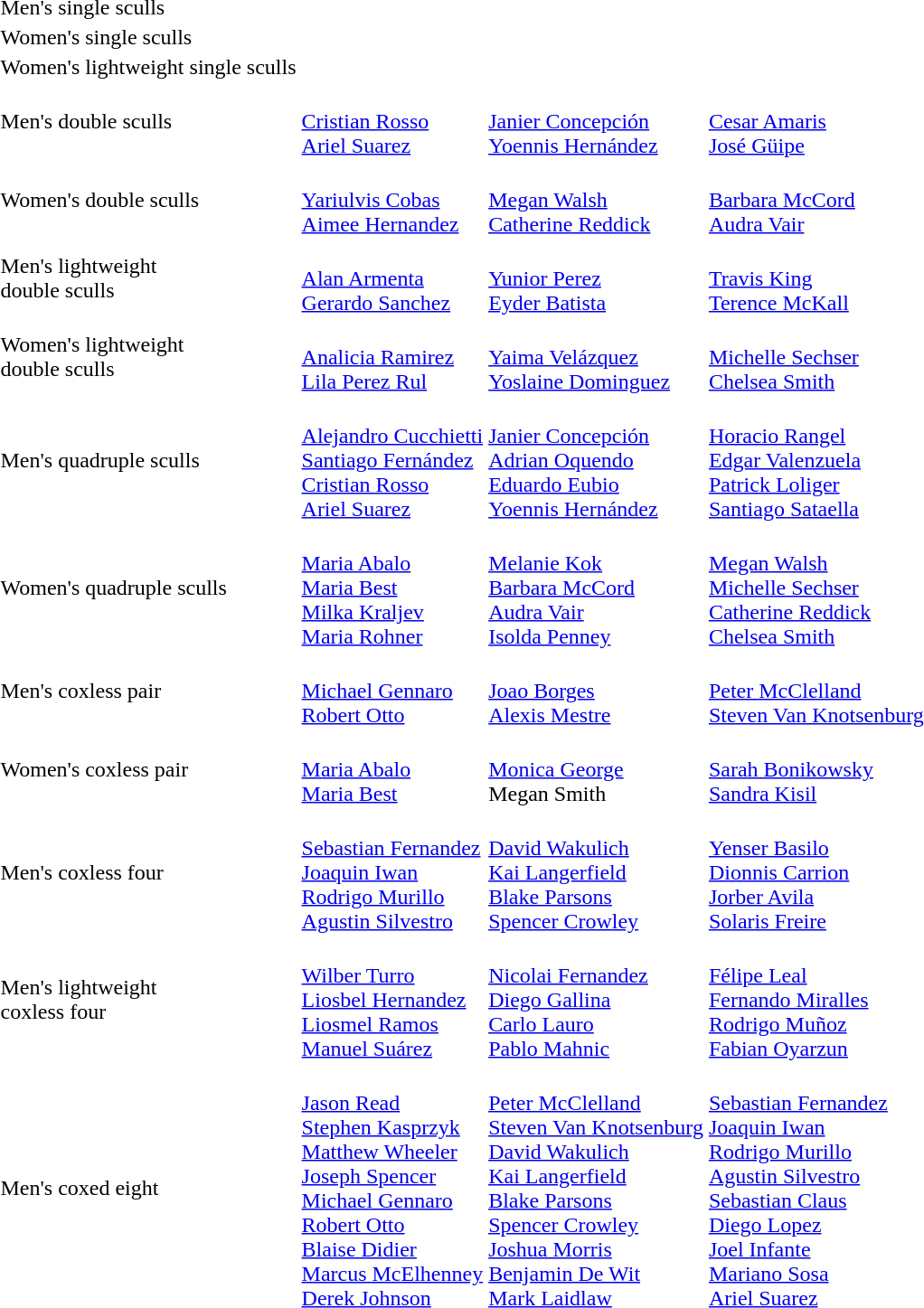<table>
<tr>
<td>Men's single sculls <br></td>
<td></td>
<td></td>
<td></td>
</tr>
<tr>
<td>Women's single sculls <br></td>
<td></td>
<td></td>
<td></td>
</tr>
<tr>
<td>Women's lightweight single sculls  <br></td>
<td></td>
<td></td>
<td></td>
</tr>
<tr>
<td>Men's double sculls <br></td>
<td><br><a href='#'>Cristian Rosso</a> <br><a href='#'>Ariel Suarez</a></td>
<td><br><a href='#'>Janier Concepción</a> <br><a href='#'>Yoennis Hernández</a></td>
<td><br><a href='#'>Cesar Amaris</a> <br><a href='#'>José Güipe</a></td>
</tr>
<tr>
<td>Women's double sculls <br></td>
<td><br><a href='#'>Yariulvis Cobas</a><br> <a href='#'>Aimee Hernandez</a></td>
<td><br><a href='#'>Megan Walsh</a><br> <a href='#'>Catherine Reddick</a></td>
<td> <br><a href='#'>Barbara McCord</a><br> <a href='#'>Audra Vair</a></td>
</tr>
<tr>
<td>Men's lightweight<br>double sculls <br></td>
<td><br><a href='#'>Alan Armenta</a><br><a href='#'>Gerardo Sanchez</a></td>
<td><br><a href='#'>Yunior Perez</a><br> <a href='#'>Eyder Batista</a></td>
<td><br><a href='#'>Travis King</a><br> <a href='#'>Terence McKall</a></td>
</tr>
<tr>
<td>Women's lightweight<br>double sculls <br></td>
<td><br><a href='#'>Analicia Ramirez</a><br> <a href='#'>Lila Perez Rul</a></td>
<td><br><a href='#'>Yaima Velázquez</a><br> <a href='#'>Yoslaine Dominguez</a></td>
<td> <br><a href='#'>Michelle Sechser</a><br> <a href='#'>Chelsea Smith</a></td>
</tr>
<tr>
<td>Men's quadruple sculls <br></td>
<td><br><a href='#'>Alejandro Cucchietti</a><br><a href='#'>Santiago Fernández</a><br><a href='#'>Cristian Rosso</a><br><a href='#'>Ariel Suarez</a></td>
<td><br><a href='#'>Janier Concepción</a><br><a href='#'>Adrian Oquendo</a><br><a href='#'>Eduardo Eubio</a><br><a href='#'>Yoennis Hernández</a></td>
<td><br><a href='#'>Horacio Rangel</a><br><a href='#'>Edgar Valenzuela</a><br><a href='#'>Patrick Loliger</a><br><a href='#'>Santiago Sataella</a></td>
</tr>
<tr>
<td>Women's quadruple sculls <br></td>
<td><br><a href='#'>Maria Abalo</a><br> <a href='#'>Maria Best</a><br> <a href='#'>Milka Kraljev</a><br> <a href='#'>Maria Rohner</a></td>
<td><br><a href='#'>Melanie Kok</a><br> <a href='#'>Barbara McCord</a><br> <a href='#'>Audra Vair</a><br> <a href='#'>Isolda Penney</a></td>
<td> <br><a href='#'>Megan Walsh</a><br> <a href='#'>Michelle Sechser</a><br> <a href='#'>Catherine Reddick</a><br> <a href='#'>Chelsea Smith</a></td>
</tr>
<tr>
<td>Men's coxless pair <br></td>
<td><br><a href='#'>Michael Gennaro</a> <br><a href='#'>Robert Otto</a></td>
<td><br><a href='#'>Joao Borges</a> <br><a href='#'>Alexis Mestre</a></td>
<td><br><a href='#'>Peter McClelland</a> <br><a href='#'>Steven Van Knotsenburg</a></td>
</tr>
<tr>
<td>Women's coxless pair <br></td>
<td><br><a href='#'>Maria Abalo</a><br><a href='#'>Maria Best</a></td>
<td><br><a href='#'>Monica George</a><br>Megan Smith</td>
<td> <br><a href='#'>Sarah Bonikowsky</a><br><a href='#'>Sandra Kisil</a></td>
</tr>
<tr>
<td>Men's coxless four <br></td>
<td><br><a href='#'>Sebastian Fernandez</a><br><a href='#'>Joaquin Iwan</a><br><a href='#'>Rodrigo Murillo</a><br><a href='#'>Agustin Silvestro</a></td>
<td><br><a href='#'>David Wakulich</a><br> <a href='#'>Kai Langerfield</a><br><a href='#'>Blake Parsons</a><br><a href='#'>Spencer Crowley</a></td>
<td><br><a href='#'>Yenser Basilo</a><br> <a href='#'>Dionnis Carrion</a><br> <a href='#'>Jorber Avila</a><br> <a href='#'>Solaris Freire</a></td>
</tr>
<tr>
<td>Men's lightweight<br>coxless four <br></td>
<td><br><a href='#'>Wilber Turro</a><br> <a href='#'>Liosbel Hernandez</a><br> <a href='#'>Liosmel Ramos</a><br> <a href='#'>Manuel Suárez</a></td>
<td><br><a href='#'>Nicolai Fernandez</a><br> <a href='#'>Diego Gallina</a><br> <a href='#'>Carlo Lauro</a><br> <a href='#'>Pablo Mahnic</a></td>
<td><br><a href='#'>Félipe Leal</a><br> <a href='#'>Fernando Miralles</a><br> <a href='#'>Rodrigo Muñoz</a><br> <a href='#'>Fabian Oyarzun</a></td>
</tr>
<tr>
<td>Men's coxed eight <br></td>
<td><br><a href='#'>Jason Read</a><br> <a href='#'>Stephen Kasprzyk</a><br> <a href='#'>Matthew Wheeler</a><br> <a href='#'>Joseph Spencer</a><br> <a href='#'>Michael Gennaro</a><br> <a href='#'>Robert Otto</a><br> <a href='#'>Blaise Didier</a><br> <a href='#'>Marcus McElhenney</a><br> <a href='#'>Derek Johnson</a></td>
<td><br><a href='#'>Peter McClelland</a><br> <a href='#'>Steven Van Knotsenburg</a><br> <a href='#'>David Wakulich</a><br> <a href='#'>Kai Langerfield</a><br> <a href='#'>Blake Parsons</a><br> <a href='#'>Spencer Crowley</a><br> <a href='#'>Joshua Morris</a><br> <a href='#'>Benjamin De Wit</a><br> <a href='#'>Mark Laidlaw</a></td>
<td><br><a href='#'>Sebastian Fernandez</a><br> <a href='#'>Joaquin Iwan</a><br> <a href='#'>Rodrigo Murillo</a><br> <a href='#'>Agustin Silvestro</a><br> <a href='#'>Sebastian Claus</a><br> <a href='#'>Diego Lopez</a><br> <a href='#'>Joel Infante</a><br> <a href='#'>Mariano Sosa</a><br> <a href='#'>Ariel Suarez</a></td>
</tr>
</table>
